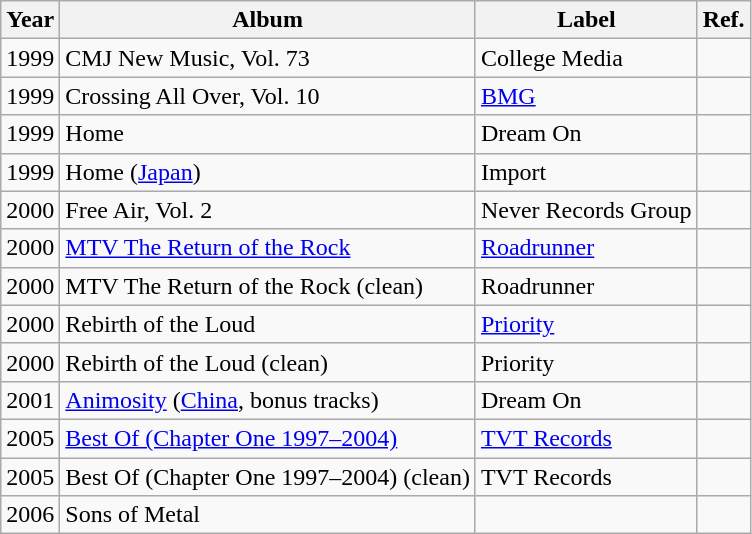<table class="wikitable">
<tr>
<th>Year</th>
<th>Album</th>
<th>Label</th>
<th>Ref.</th>
</tr>
<tr>
<td>1999</td>
<td>CMJ New Music, Vol. 73</td>
<td>College Media</td>
<td></td>
</tr>
<tr>
<td>1999</td>
<td>Crossing All Over, Vol. 10</td>
<td><a href='#'>BMG</a></td>
<td></td>
</tr>
<tr>
<td>1999</td>
<td>Home</td>
<td>Dream On</td>
<td></td>
</tr>
<tr>
<td>1999</td>
<td>Home (<a href='#'>Japan</a>)</td>
<td>Import</td>
<td></td>
</tr>
<tr>
<td>2000</td>
<td>Free Air, Vol. 2</td>
<td>Never Records Group</td>
<td></td>
</tr>
<tr>
<td>2000</td>
<td><a href='#'>MTV The Return of the Rock</a></td>
<td><a href='#'>Roadrunner</a></td>
<td></td>
</tr>
<tr>
<td>2000</td>
<td>MTV The Return of the Rock (clean)</td>
<td>Roadrunner</td>
<td></td>
</tr>
<tr>
<td>2000</td>
<td>Rebirth of the Loud</td>
<td><a href='#'>Priority</a></td>
<td></td>
</tr>
<tr>
<td>2000</td>
<td>Rebirth of the Loud (clean)</td>
<td>Priority</td>
<td></td>
</tr>
<tr>
<td>2001</td>
<td><a href='#'>Animosity</a> (<a href='#'>China</a>, bonus tracks)</td>
<td>Dream On</td>
<td></td>
</tr>
<tr>
<td>2005</td>
<td><a href='#'>Best Of (Chapter One 1997–2004)</a></td>
<td><a href='#'>TVT Records</a></td>
<td></td>
</tr>
<tr>
<td>2005</td>
<td>Best Of (Chapter One 1997–2004) (clean)</td>
<td>TVT Records</td>
<td></td>
</tr>
<tr>
<td>2006</td>
<td>Sons of Metal</td>
<td></td>
<td></td>
</tr>
</table>
